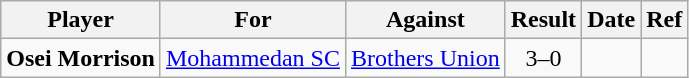<table class="wikitable">
<tr>
<th>Player</th>
<th>For</th>
<th>Against</th>
<th style="text-align:center">Result</th>
<th>Date</th>
<th>Ref</th>
</tr>
<tr>
<td> <strong>Osei Morrison</strong></td>
<td><a href='#'>Mohammedan SC</a></td>
<td><a href='#'>Brothers Union</a></td>
<td style="text-align:center;">3–0</td>
<td></td>
<td></td>
</tr>
</table>
